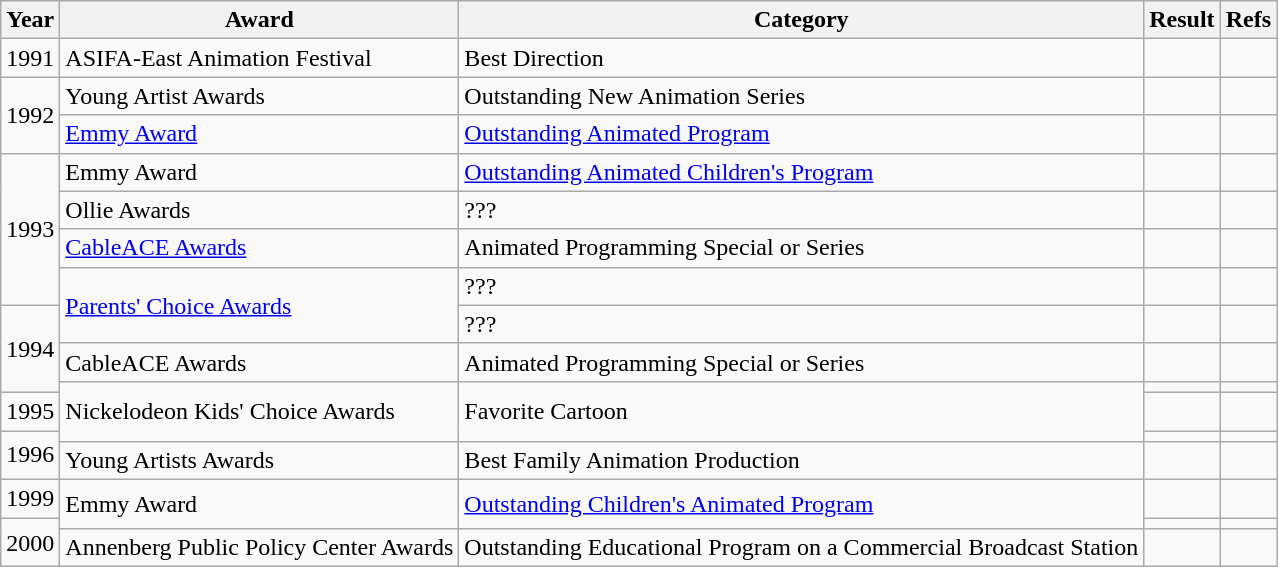<table class="wikitable sortable">
<tr>
<th>Year</th>
<th>Award</th>
<th>Category</th>
<th>Result</th>
<th>Refs</th>
</tr>
<tr>
<td>1991</td>
<td>ASIFA-East Animation Festival</td>
<td>Best Direction</td>
<td></td>
<td></td>
</tr>
<tr>
<td rowspan="2">1992</td>
<td>Young Artist Awards</td>
<td>Outstanding New Animation Series</td>
<td></td>
<td></td>
</tr>
<tr>
<td><a href='#'>Emmy Award</a></td>
<td><a href='#'>Outstanding Animated Program</a></td>
<td></td>
<td></td>
</tr>
<tr>
<td rowspan="4">1993</td>
<td>Emmy Award</td>
<td><a href='#'>Outstanding Animated Children's Program</a></td>
<td></td>
<td></td>
</tr>
<tr>
<td>Ollie Awards</td>
<td>???</td>
<td></td>
<td></td>
</tr>
<tr>
<td><a href='#'>CableACE Awards</a></td>
<td>Animated Programming Special or Series</td>
<td></td>
<td></td>
</tr>
<tr>
<td rowspan="2"><a href='#'>Parents' Choice Awards</a></td>
<td>???</td>
<td></td>
<td></td>
</tr>
<tr>
<td rowspan="3">1994</td>
<td>???</td>
<td></td>
<td></td>
</tr>
<tr>
<td>CableACE Awards</td>
<td>Animated Programming Special or Series</td>
<td></td>
<td></td>
</tr>
<tr>
<td rowspan="3">Nickelodeon Kids' Choice Awards</td>
<td rowspan="3">Favorite Cartoon</td>
<td></td>
<td></td>
</tr>
<tr>
<td>1995</td>
<td></td>
<td></td>
</tr>
<tr>
<td rowspan="2">1996</td>
<td></td>
<td></td>
</tr>
<tr>
<td>Young Artists Awards</td>
<td>Best Family Animation Production</td>
<td></td>
<td></td>
</tr>
<tr>
<td>1999</td>
<td rowspan="2">Emmy Award</td>
<td rowspan="2"><a href='#'>Outstanding Children's Animated Program</a></td>
<td></td>
<td></td>
</tr>
<tr>
<td rowspan="2">2000</td>
<td></td>
<td></td>
</tr>
<tr>
<td>Annenberg Public Policy Center Awards</td>
<td>Outstanding Educational Program on a Commercial Broadcast Station</td>
<td></td>
<td></td>
</tr>
</table>
